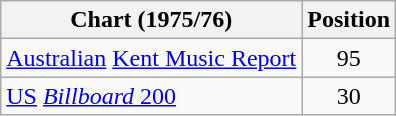<table class="wikitable sortable" style="text-align:center;">
<tr>
<th>Chart (1975/76)</th>
<th>Position</th>
</tr>
<tr>
<td align="left"><a href='#'>Australian</a> <a href='#'>Kent Music Report</a></td>
<td>95</td>
</tr>
<tr>
<td align="left"><a href='#'>US</a> <a href='#'><em>Billboard</em> 200</a></td>
<td>30</td>
</tr>
</table>
